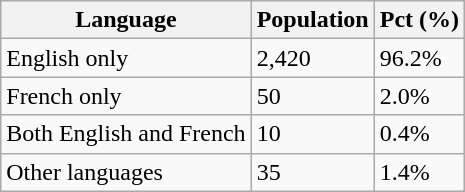<table class="wikitable">
<tr>
<th>Language</th>
<th>Population</th>
<th>Pct (%)</th>
</tr>
<tr>
<td>English only</td>
<td>2,420</td>
<td>96.2%</td>
</tr>
<tr>
<td>French only</td>
<td>50</td>
<td>2.0%</td>
</tr>
<tr>
<td>Both English and French</td>
<td>10</td>
<td>0.4%</td>
</tr>
<tr>
<td>Other languages</td>
<td>35</td>
<td>1.4%</td>
</tr>
</table>
